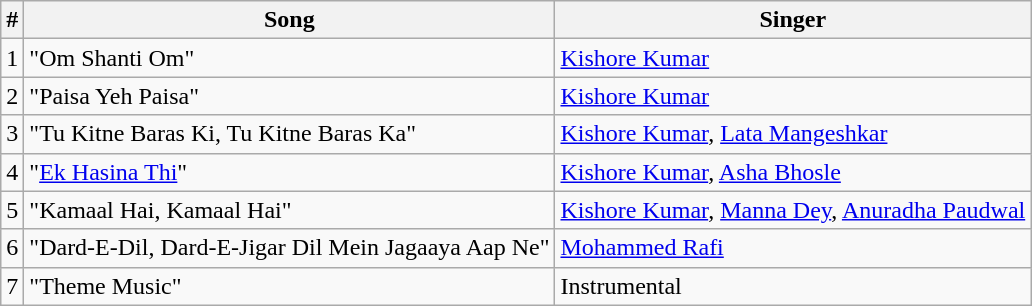<table class="wikitable">
<tr>
<th>#</th>
<th>Song</th>
<th>Singer</th>
</tr>
<tr>
<td>1</td>
<td>"Om Shanti Om"</td>
<td><a href='#'>Kishore Kumar</a></td>
</tr>
<tr>
<td>2</td>
<td>"Paisa Yeh Paisa"</td>
<td><a href='#'>Kishore Kumar</a></td>
</tr>
<tr>
<td>3</td>
<td>"Tu Kitne Baras Ki, Tu Kitne Baras Ka"</td>
<td><a href='#'>Kishore Kumar</a>, <a href='#'>Lata Mangeshkar</a></td>
</tr>
<tr>
<td>4</td>
<td>"<a href='#'>Ek Hasina Thi</a>"</td>
<td><a href='#'>Kishore Kumar</a>, <a href='#'>Asha Bhosle</a></td>
</tr>
<tr>
<td>5</td>
<td>"Kamaal Hai, Kamaal Hai"</td>
<td><a href='#'>Kishore Kumar</a>, <a href='#'>Manna Dey</a>, <a href='#'>Anuradha Paudwal</a></td>
</tr>
<tr>
<td>6</td>
<td>"Dard-E-Dil, Dard-E-Jigar Dil Mein Jagaaya Aap Ne"</td>
<td><a href='#'>Mohammed Rafi</a></td>
</tr>
<tr>
<td>7</td>
<td>"Theme Music"</td>
<td>Instrumental</td>
</tr>
</table>
